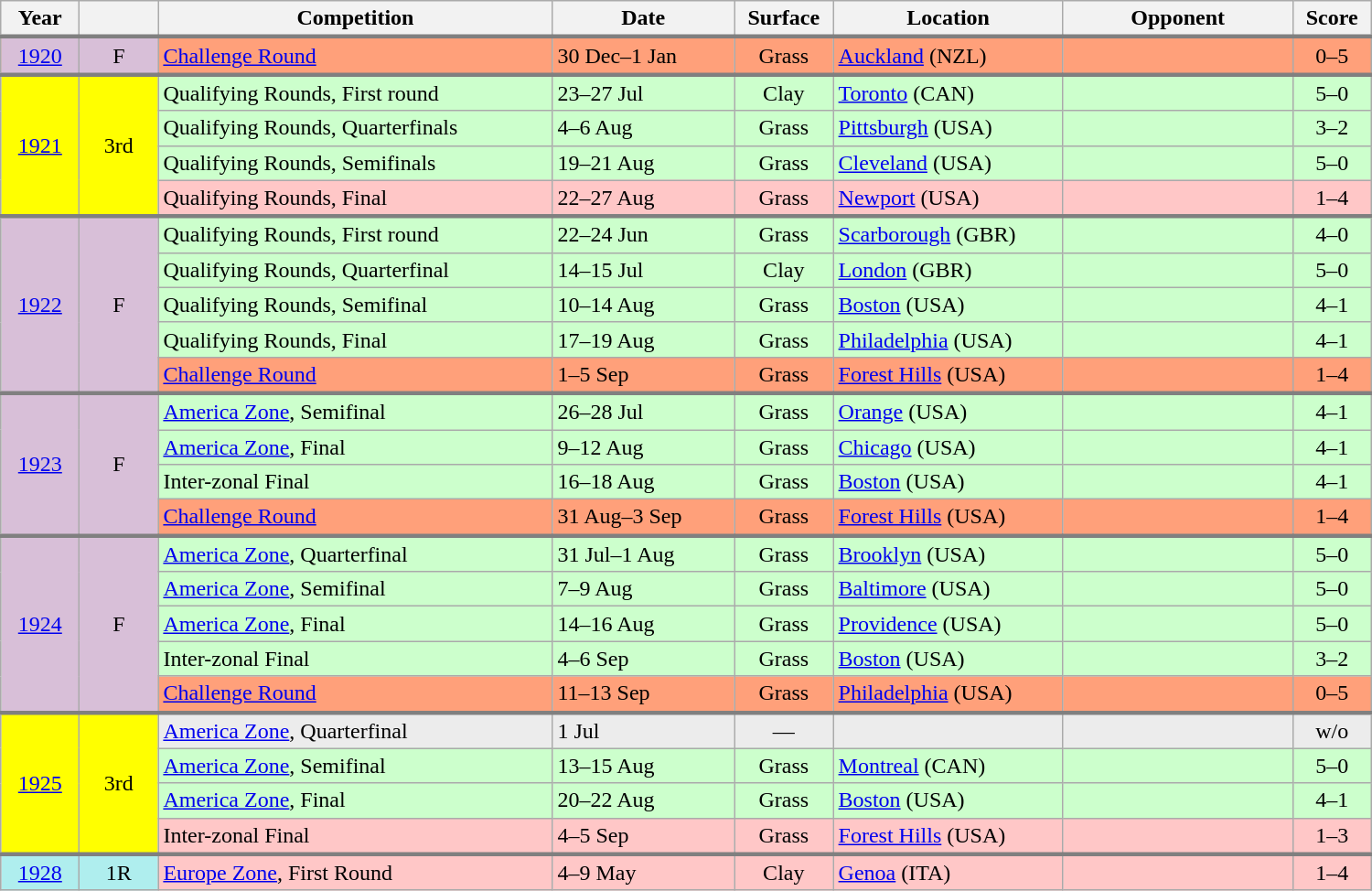<table class="wikitable">
<tr>
<th width="50">Year</th>
<th width="50"></th>
<th width="280">Competition</th>
<th width="125">Date</th>
<th width="65">Surface</th>
<th width="160">Location</th>
<th width="160">Opponent</th>
<th width="50">Score</th>
</tr>
<tr style="border-top:3px solid gray; background-color:#FFA07A">
<td align="center" bgcolor="D8BFD8"><a href='#'>1920</a></td>
<td align="center" bgcolor="D8BFD8">F</td>
<td><a href='#'>Challenge Round</a></td>
<td>30 Dec–1 Jan</td>
<td align="center">Grass</td>
<td><a href='#'>Auckland</a> (NZL)</td>
<td></td>
<td align="center">0–5</td>
</tr>
<tr style="border-top:3px solid gray; background-color:#ccffcc">
<td align="center" rowspan="4" bgcolor="yellow"><a href='#'>1921</a></td>
<td align="center" rowspan="4" bgcolor="yellow">3rd</td>
<td>Qualifying Rounds, First round</td>
<td>23–27 Jul</td>
<td align="center">Clay</td>
<td><a href='#'>Toronto</a> (CAN)</td>
<td></td>
<td align="center">5–0</td>
</tr>
<tr style="background-color:#ccffcc">
<td>Qualifying Rounds, Quarterfinals</td>
<td>4–6 Aug</td>
<td align="center">Grass</td>
<td><a href='#'>Pittsburgh</a> (USA)</td>
<td></td>
<td align="center">3–2</td>
</tr>
<tr style="background-color:#ccffcc">
<td>Qualifying Rounds, Semifinals</td>
<td>19–21 Aug</td>
<td align="center">Grass</td>
<td><a href='#'>Cleveland</a> (USA)</td>
<td></td>
<td align="center">5–0</td>
</tr>
<tr style="background-color:#ffc7c7">
<td>Qualifying Rounds, Final</td>
<td>22–27 Aug</td>
<td align="center">Grass</td>
<td><a href='#'>Newport</a> (USA)</td>
<td></td>
<td align="center">1–4</td>
</tr>
<tr style="border-top:3px solid gray; background-color:#ccffcc">
<td align="center" rowspan="5" bgcolor="#D8BFD8"><a href='#'>1922</a></td>
<td align="center" rowspan="5" bgcolor="#D8BFD8">F</td>
<td>Qualifying Rounds, First round</td>
<td>22–24 Jun</td>
<td align="center">Grass</td>
<td><a href='#'>Scarborough</a> (GBR)</td>
<td></td>
<td align="center">4–0</td>
</tr>
<tr style="background-color:#ccffcc">
<td>Qualifying Rounds, Quarterfinal</td>
<td>14–15 Jul</td>
<td align="center">Clay</td>
<td><a href='#'>London</a> (GBR)</td>
<td></td>
<td align="center">5–0</td>
</tr>
<tr style="background-color:#ccffcc">
<td>Qualifying Rounds, Semifinal</td>
<td>10–14 Aug</td>
<td align="center">Grass</td>
<td><a href='#'>Boston</a> (USA)</td>
<td></td>
<td align="center">4–1</td>
</tr>
<tr style="background-color:#ccffcc">
<td>Qualifying Rounds, Final</td>
<td>17–19 Aug</td>
<td align="center">Grass</td>
<td><a href='#'>Philadelphia</a> (USA)</td>
<td></td>
<td align="center">4–1</td>
</tr>
<tr style="background-color:#ffa07a">
<td><a href='#'>Challenge Round</a></td>
<td>1–5 Sep</td>
<td align="center">Grass</td>
<td><a href='#'>Forest Hills</a> (USA)</td>
<td></td>
<td align="center">1–4</td>
</tr>
<tr style="border-top:3px solid gray; background-color:#ccffcc">
<td align="center" rowspan="4" bgcolor="D8BFD8"><a href='#'>1923</a></td>
<td align="center" rowspan="4" bgcolor="D8BFD8">F</td>
<td><a href='#'>America Zone</a>, Semifinal</td>
<td>26–28 Jul</td>
<td align="center">Grass</td>
<td><a href='#'>Orange</a> (USA)</td>
<td></td>
<td align="center">4–1</td>
</tr>
<tr style="background-color:#ccffcc">
<td><a href='#'>America Zone</a>, Final</td>
<td>9–12 Aug</td>
<td align="center">Grass</td>
<td><a href='#'>Chicago</a> (USA)</td>
<td></td>
<td align="center">4–1</td>
</tr>
<tr style="background-color:#ccffcc">
<td>Inter-zonal Final</td>
<td>16–18 Aug</td>
<td align="center">Grass</td>
<td><a href='#'>Boston</a> (USA)</td>
<td></td>
<td align="center">4–1</td>
</tr>
<tr style="background-color:#ffa07a">
<td><a href='#'>Challenge Round</a></td>
<td>31 Aug–3 Sep</td>
<td align="center">Grass</td>
<td><a href='#'>Forest Hills</a> (USA)</td>
<td></td>
<td align="center">1–4</td>
</tr>
<tr style="border-top:3px solid gray; background-color:#ccffcc">
<td align="center" rowspan="5" bgcolor="D8BFD8"><a href='#'>1924</a></td>
<td align="center" rowspan="5" bgcolor="D8BFD8">F</td>
<td><a href='#'>America Zone</a>, Quarterfinal</td>
<td>31 Jul–1 Aug</td>
<td align="center">Grass</td>
<td><a href='#'>Brooklyn</a> (USA)</td>
<td></td>
<td align="center">5–0</td>
</tr>
<tr style="background-color:#ccffcc">
<td><a href='#'>America Zone</a>, Semifinal</td>
<td>7–9 Aug</td>
<td align="center">Grass</td>
<td><a href='#'>Baltimore</a> (USA)</td>
<td></td>
<td align="center">5–0</td>
</tr>
<tr style="background-color:#ccffcc">
<td><a href='#'>America Zone</a>, Final</td>
<td>14–16 Aug</td>
<td align="center">Grass</td>
<td><a href='#'>Providence</a> (USA)</td>
<td></td>
<td align="center">5–0</td>
</tr>
<tr style="background-color:#ccffcc">
<td>Inter-zonal Final</td>
<td>4–6 Sep</td>
<td align="center">Grass</td>
<td><a href='#'>Boston</a> (USA)</td>
<td></td>
<td align="center">3–2</td>
</tr>
<tr style="background-color:#ffa07a">
<td><a href='#'>Challenge Round</a></td>
<td>11–13 Sep</td>
<td align="center">Grass</td>
<td><a href='#'>Philadelphia</a> (USA)</td>
<td></td>
<td align="center">0–5</td>
</tr>
<tr style="border-top:3px solid gray; background-color:#ececec">
<td align="center" rowspan="4" bgcolor="yellow"><a href='#'>1925</a></td>
<td align="center" rowspan="4" bgcolor="yellow">3rd</td>
<td><a href='#'>America Zone</a>, Quarterfinal</td>
<td>1 Jul</td>
<td align="center">—</td>
<td bgcolor=></td>
<td bgcolor=></td>
<td align="center">w/o</td>
</tr>
<tr style="background-color:#ccffcc">
<td><a href='#'>America Zone</a>, Semifinal</td>
<td>13–15 Aug</td>
<td align="center">Grass</td>
<td><a href='#'>Montreal</a> (CAN)</td>
<td></td>
<td align="center">5–0</td>
</tr>
<tr style="background-color:#ccffcc">
<td><a href='#'>America Zone</a>, Final</td>
<td>20–22 Aug</td>
<td align="center">Grass</td>
<td><a href='#'>Boston</a> (USA)</td>
<td></td>
<td align="center">4–1</td>
</tr>
<tr style="background-color:#ffc7c7">
<td>Inter-zonal Final</td>
<td>4–5 Sep</td>
<td align="center">Grass</td>
<td><a href='#'>Forest Hills</a> (USA)</td>
<td></td>
<td align="center">1–3</td>
</tr>
<tr style="border-top:3px solid gray; background-color:#ffc7c7">
<td align="center" rowspan="1" bgcolor="#afeeee"><a href='#'>1928</a></td>
<td align="center" rowspan="1" bgcolor="#afeeee">1R</td>
<td><a href='#'>Europe Zone</a>, First Round</td>
<td>4–9 May</td>
<td align="center">Clay</td>
<td><a href='#'>Genoa</a> (ITA)</td>
<td></td>
<td align="center">1–4</td>
</tr>
</table>
